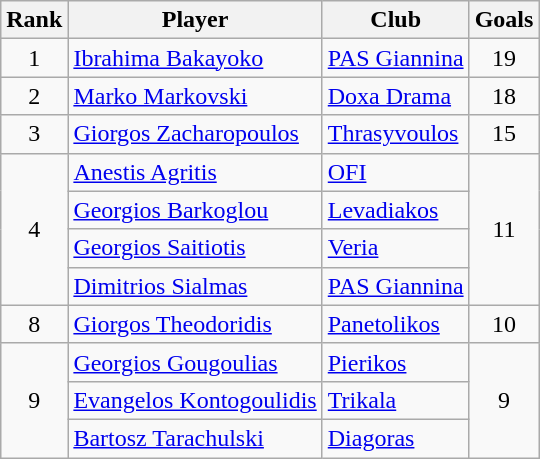<table class="wikitable" style="text-align:center">
<tr>
<th>Rank</th>
<th>Player</th>
<th>Club</th>
<th>Goals</th>
</tr>
<tr>
<td>1</td>
<td align="left"> <a href='#'>Ibrahima Bakayoko</a></td>
<td align="left"><a href='#'>PAS Giannina</a></td>
<td>19</td>
</tr>
<tr>
<td>2</td>
<td align="left"> <a href='#'>Marko Markovski</a></td>
<td align="left"><a href='#'>Doxa Drama</a></td>
<td>18</td>
</tr>
<tr>
<td>3</td>
<td align="left"> <a href='#'>Giorgos Zacharopoulos</a></td>
<td align="left"><a href='#'>Thrasyvoulos</a></td>
<td>15</td>
</tr>
<tr>
<td rowspan="4">4</td>
<td align="left"> <a href='#'>Anestis Agritis</a></td>
<td align="left"><a href='#'>OFI</a></td>
<td rowspan="4">11</td>
</tr>
<tr>
<td align="left"> <a href='#'>Georgios Barkoglou</a></td>
<td align="left"><a href='#'>Levadiakos</a></td>
</tr>
<tr>
<td align="left"> <a href='#'>Georgios Saitiotis</a></td>
<td align="left"><a href='#'>Veria</a></td>
</tr>
<tr>
<td align="left"> <a href='#'>Dimitrios Sialmas</a></td>
<td align="left"><a href='#'>PAS Giannina</a></td>
</tr>
<tr>
<td>8</td>
<td align="left"> <a href='#'>Giorgos Theodoridis</a></td>
<td align="left"><a href='#'>Panetolikos</a></td>
<td>10</td>
</tr>
<tr>
<td rowspan="3">9</td>
<td align="left"> <a href='#'>Georgios Gougoulias</a></td>
<td align="left"><a href='#'>Pierikos</a></td>
<td rowspan="3">9</td>
</tr>
<tr>
<td align="left"> <a href='#'>Evangelos Kontogoulidis</a></td>
<td align="left"><a href='#'>Trikala</a></td>
</tr>
<tr>
<td align="left"> <a href='#'>Bartosz Tarachulski</a></td>
<td align="left"><a href='#'>Diagoras</a></td>
</tr>
</table>
